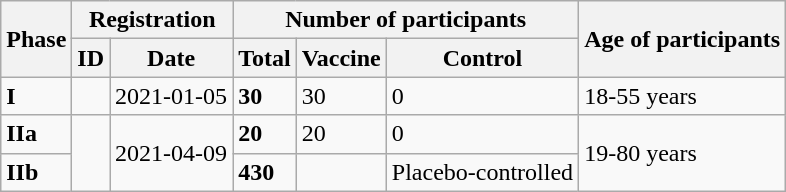<table class="wikitable">
<tr>
<th rowspan="2">Phase</th>
<th colspan="2">Registration</th>
<th colspan="3">Number of participants</th>
<th rowspan="2">Age of participants</th>
</tr>
<tr>
<th>ID</th>
<th>Date</th>
<th>Total</th>
<th>Vaccine</th>
<th>Control</th>
</tr>
<tr>
<td><strong>I</strong></td>
<td></td>
<td>2021-01-05</td>
<td><strong>30</strong></td>
<td>30</td>
<td>0</td>
<td>18-55 years</td>
</tr>
<tr>
<td><strong>IIa</strong></td>
<td rowspan="2"></td>
<td rowspan="2">2021-04-09</td>
<td><strong>20</strong></td>
<td>20</td>
<td>0</td>
<td rowspan="2">19-80 years</td>
</tr>
<tr>
<td><strong>IIb</strong></td>
<td><strong>430</strong></td>
<td></td>
<td>Placebo-controlled</td>
</tr>
</table>
